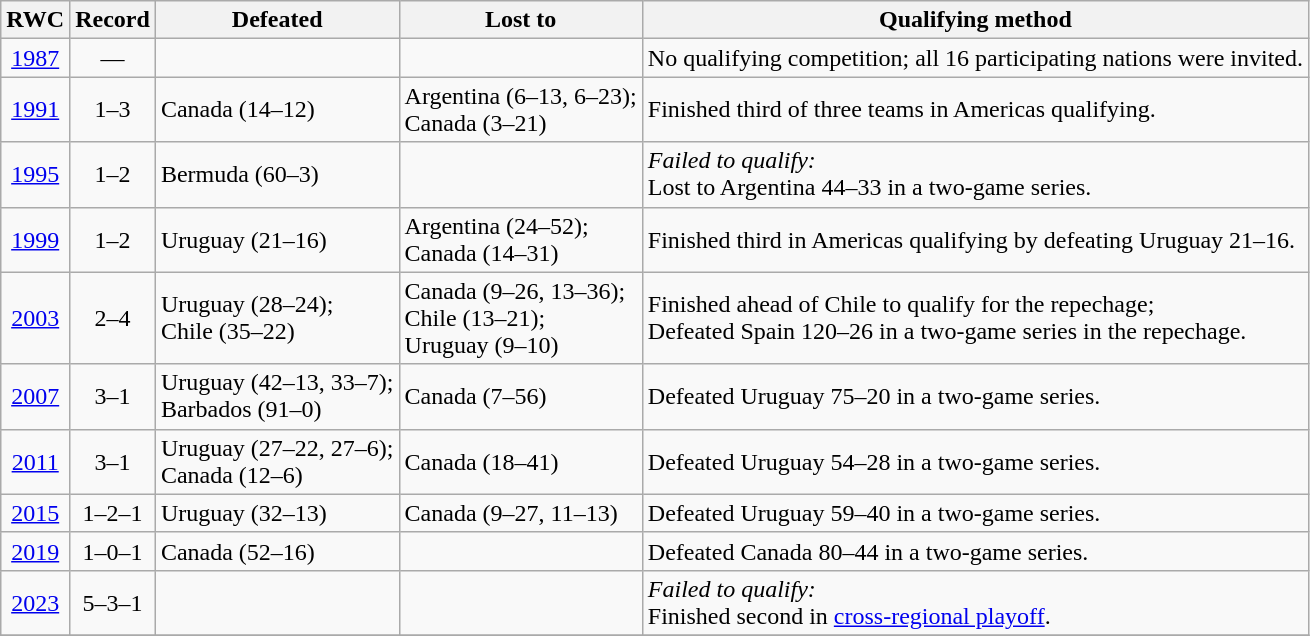<table class="wikitable sortable">
<tr>
<th>RWC</th>
<th>Record </th>
<th>Defeated</th>
<th>Lost to</th>
<th>Qualifying method</th>
</tr>
<tr>
<td align=center><a href='#'>1987</a></td>
<td align=center>—</td>
<td></td>
<td></td>
<td>No qualifying competition; all 16 participating nations were invited.</td>
</tr>
<tr>
<td align=center><a href='#'>1991</a></td>
<td align=center>1–3</td>
<td>Canada (14–12)</td>
<td>Argentina (6–13, 6–23); <br> Canada (3–21)</td>
<td>Finished third of three teams in Americas qualifying.</td>
</tr>
<tr>
<td align=center><a href='#'>1995</a></td>
<td align=center>1–2</td>
<td>Bermuda (60–3)</td>
<td></td>
<td><em>Failed to qualify:</em> <br> Lost to Argentina 44–33 in a two-game series.</td>
</tr>
<tr>
<td align=center><a href='#'>1999</a></td>
<td align=center>1–2</td>
<td>Uruguay (21–16)</td>
<td>Argentina (24–52); <br> Canada (14–31)</td>
<td>Finished third in Americas qualifying by defeating Uruguay 21–16.</td>
</tr>
<tr>
<td align=center><a href='#'>2003</a></td>
<td align=center>2–4</td>
<td>Uruguay (28–24); <br> Chile (35–22)</td>
<td>Canada (9–26, 13–36); <br> Chile (13–21); <br> Uruguay (9–10)</td>
<td>Finished ahead of Chile to qualify for the repechage; <br> Defeated Spain 120–26 in a two-game series in the repechage.</td>
</tr>
<tr>
<td align=center><a href='#'>2007</a></td>
<td align=center>3–1</td>
<td>Uruguay (42–13, 33–7); <br> Barbados (91–0)</td>
<td>Canada (7–56)</td>
<td>Defeated Uruguay 75–20 in a two-game series.</td>
</tr>
<tr>
<td align=center><a href='#'>2011</a></td>
<td align=center>3–1</td>
<td>Uruguay (27–22, 27–6); <br> Canada (12–6)</td>
<td>Canada (18–41)</td>
<td>Defeated Uruguay 54–28 in a two-game series.</td>
</tr>
<tr>
<td align=center><a href='#'>2015</a></td>
<td align=center>1–2–1</td>
<td>Uruguay (32–13)</td>
<td>Canada (9–27, 11–13)</td>
<td>Defeated Uruguay 59–40 in a two-game series.</td>
</tr>
<tr>
<td align=center><a href='#'>2019</a></td>
<td align=center>1–0–1</td>
<td>Canada (52–16)</td>
<td></td>
<td>Defeated Canada 80–44 in a two-game series.</td>
</tr>
<tr>
<td align=center><a href='#'>2023</a></td>
<td align=center>5–3–1</td>
<td></td>
<td></td>
<td><em>Failed to qualify:</em> <br> Finished second in  <a href='#'>cross-regional playoff</a>.</td>
</tr>
<tr>
</tr>
</table>
